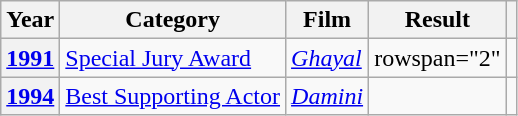<table Class="wikitable">
<tr>
<th>Year</th>
<th>Category</th>
<th>Film</th>
<th>Result</th>
<th></th>
</tr>
<tr>
<th><a href='#'>1991</a></th>
<td><a href='#'>Special Jury Award</a></td>
<td><em><a href='#'>Ghayal</a></em></td>
<td>rowspan="2" </td>
<td></td>
</tr>
<tr>
<th><a href='#'>1994</a></th>
<td><a href='#'>Best Supporting Actor</a></td>
<td><em><a href='#'>Damini</a></em></td>
<td></td>
</tr>
</table>
